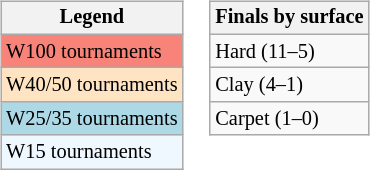<table>
<tr valign="top">
<td><br><table class="wikitable" style="font-size:85%;">
<tr>
<th>Legend</th>
</tr>
<tr style="background:#f88379;">
<td>W100 tournaments</td>
</tr>
<tr style="background:#ffe4c4">
<td>W40/50 tournaments</td>
</tr>
<tr style="background:lightblue;">
<td>W25/35 tournaments</td>
</tr>
<tr style="background:#f0f8ff;">
<td>W15 tournaments</td>
</tr>
</table>
</td>
<td><br><table class="wikitable" style="font-size:85%;">
<tr>
<th>Finals by surface</th>
</tr>
<tr>
<td>Hard (11–5)</td>
</tr>
<tr>
<td>Clay (4–1)</td>
</tr>
<tr>
<td>Carpet (1–0)</td>
</tr>
</table>
</td>
</tr>
</table>
